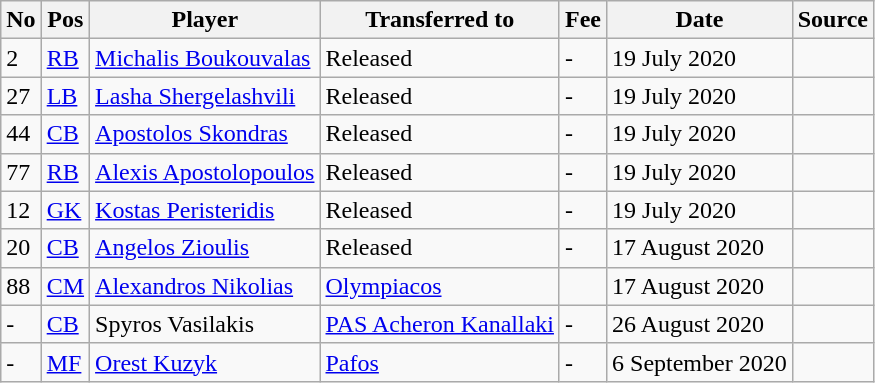<table class="wikitable">
<tr>
<th>No</th>
<th>Pos</th>
<th>Player</th>
<th>Transferred to</th>
<th>Fee</th>
<th>Date</th>
<th>Source</th>
</tr>
<tr>
<td>2</td>
<td><a href='#'>RB</a></td>
<td><a href='#'>Michalis Boukouvalas</a></td>
<td>Released</td>
<td>-</td>
<td>19 July 2020</td>
<td></td>
</tr>
<tr>
<td>27</td>
<td><a href='#'>LB</a></td>
<td><a href='#'>Lasha Shergelashvili</a></td>
<td>Released</td>
<td>-</td>
<td>19 July 2020</td>
<td></td>
</tr>
<tr>
<td>44</td>
<td><a href='#'>CB</a></td>
<td><a href='#'>Apostolos Skondras</a></td>
<td>Released</td>
<td>-</td>
<td>19 July 2020</td>
<td></td>
</tr>
<tr>
<td>77</td>
<td><a href='#'>RB</a></td>
<td><a href='#'>Alexis Apostolopoulos</a></td>
<td>Released</td>
<td>-</td>
<td>19 July 2020</td>
<td></td>
</tr>
<tr>
<td>12</td>
<td><a href='#'>GK</a></td>
<td><a href='#'>Kostas Peristeridis</a></td>
<td>Released</td>
<td>-</td>
<td>19 July 2020</td>
<td></td>
</tr>
<tr>
<td>20</td>
<td><a href='#'>CB</a></td>
<td><a href='#'>Angelos Zioulis</a></td>
<td>Released</td>
<td>-</td>
<td>17 August 2020</td>
<td></td>
</tr>
<tr>
<td>88</td>
<td><a href='#'>CM</a></td>
<td><a href='#'>Alexandros Nikolias</a></td>
<td><a href='#'>Olympiacos</a></td>
<td></td>
<td>17 August 2020</td>
<td></td>
</tr>
<tr>
<td>-</td>
<td><a href='#'>CB</a></td>
<td>Spyros Vasilakis</td>
<td><a href='#'>PAS Acheron Kanallaki</a></td>
<td>-</td>
<td>26 August 2020</td>
<td></td>
</tr>
<tr>
<td>-</td>
<td><a href='#'>MF</a></td>
<td><a href='#'>Orest Kuzyk</a></td>
<td><a href='#'>Pafos</a></td>
<td>-</td>
<td>6 September 2020</td>
<td></td>
</tr>
</table>
